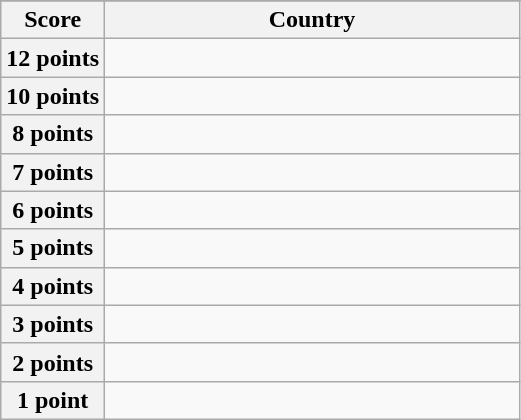<table class="wikitable">
<tr>
</tr>
<tr>
<th scope="col" width="20%">Score</th>
<th scope="col">Country</th>
</tr>
<tr>
<th scope="row">12 points</th>
<td></td>
</tr>
<tr>
<th scope="row">10 points</th>
<td></td>
</tr>
<tr>
<th scope="row">8 points</th>
<td></td>
</tr>
<tr>
<th scope="row">7 points</th>
<td></td>
</tr>
<tr>
<th scope="row">6 points</th>
<td></td>
</tr>
<tr>
<th scope="row">5 points</th>
<td></td>
</tr>
<tr>
<th scope="row">4 points</th>
<td></td>
</tr>
<tr>
<th scope="row">3 points</th>
<td></td>
</tr>
<tr>
<th scope="row">2 points</th>
<td></td>
</tr>
<tr>
<th scope="row">1 point</th>
<td></td>
</tr>
</table>
